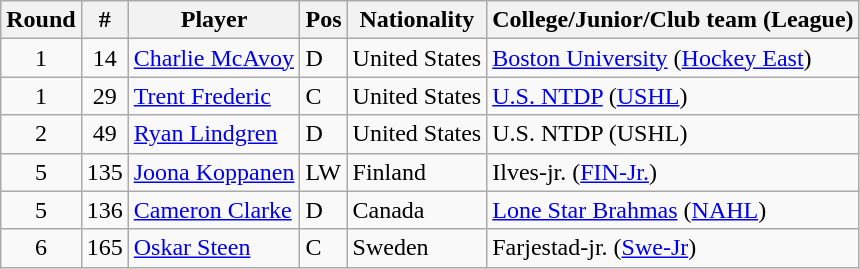<table class="wikitable">
<tr>
<th>Round</th>
<th>#</th>
<th>Player</th>
<th>Pos</th>
<th>Nationality</th>
<th>College/Junior/Club team (League)</th>
</tr>
<tr>
<td style="text-align:center">1</td>
<td style="text-align:center">14</td>
<td><a href='#'>Charlie McAvoy</a></td>
<td>D</td>
<td> United States</td>
<td><a href='#'>Boston University</a> (<a href='#'>Hockey East</a>)</td>
</tr>
<tr>
<td style="text-align:center">1</td>
<td style="text-align:center">29</td>
<td><a href='#'>Trent Frederic</a></td>
<td>C</td>
<td> United States</td>
<td><a href='#'>U.S. NTDP</a> (<a href='#'>USHL</a>)</td>
</tr>
<tr>
<td style="text-align:center">2</td>
<td style="text-align:center">49</td>
<td><a href='#'>Ryan Lindgren</a></td>
<td>D</td>
<td> United States</td>
<td>U.S. NTDP (USHL)</td>
</tr>
<tr>
<td style="text-align:center">5</td>
<td style="text-align:center">135</td>
<td><a href='#'>Joona Koppanen</a></td>
<td>LW</td>
<td> Finland</td>
<td>Ilves-jr. (<a href='#'>FIN-Jr.</a>)</td>
</tr>
<tr>
<td style="text-align:center">5</td>
<td style="text-align:center">136</td>
<td><a href='#'>Cameron Clarke</a></td>
<td>D</td>
<td> Canada</td>
<td><a href='#'>Lone Star Brahmas</a> (<a href='#'>NAHL</a>)</td>
</tr>
<tr>
<td style="text-align:center">6</td>
<td style="text-align:center">165</td>
<td><a href='#'>Oskar Steen</a></td>
<td>C</td>
<td> Sweden</td>
<td>Farjestad-jr. (<a href='#'>Swe-Jr</a>)</td>
</tr>
</table>
